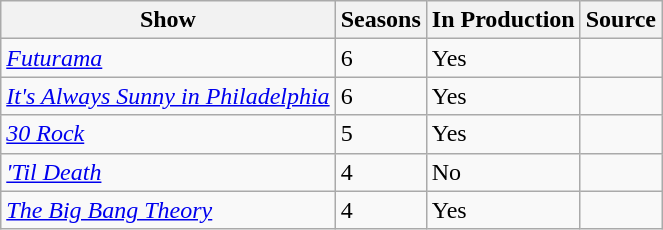<table class="wikitable">
<tr ">
<th>Show</th>
<th>Seasons</th>
<th>In Production</th>
<th>Source</th>
</tr>
<tr>
<td><em><a href='#'>Futurama</a></em></td>
<td>6</td>
<td rowspan=>Yes</td>
<td></td>
</tr>
<tr>
<td><em><a href='#'>It's Always Sunny in Philadelphia</a></em></td>
<td>6</td>
<td rowspan=>Yes</td>
<td></td>
</tr>
<tr>
<td><em><a href='#'>30 Rock</a></em></td>
<td>5</td>
<td rowspan=>Yes</td>
<td></td>
</tr>
<tr>
<td><em><a href='#'>'Til Death</a></em></td>
<td>4</td>
<td rowspan=>No</td>
<td></td>
</tr>
<tr>
<td><em><a href='#'>The Big Bang Theory</a></em></td>
<td>4</td>
<td rowspan=>Yes</td>
<td></td>
</tr>
</table>
